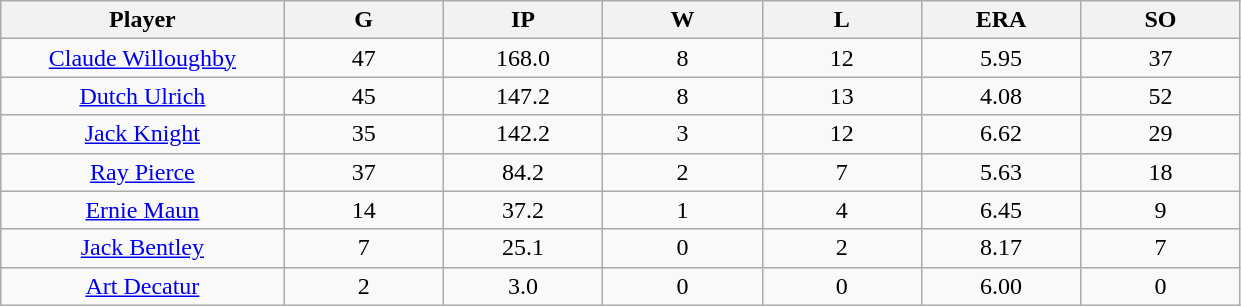<table class="wikitable sortable">
<tr>
<th bgcolor="#DDDDFF" width="16%">Player</th>
<th bgcolor="#DDDDFF" width="9%">G</th>
<th bgcolor="#DDDDFF" width="9%">IP</th>
<th bgcolor="#DDDDFF" width="9%">W</th>
<th bgcolor="#DDDDFF" width="9%">L</th>
<th bgcolor="#DDDDFF" width="9%">ERA</th>
<th bgcolor="#DDDDFF" width="9%">SO</th>
</tr>
<tr align="center">
<td><a href='#'>Claude Willoughby</a></td>
<td>47</td>
<td>168.0</td>
<td>8</td>
<td>12</td>
<td>5.95</td>
<td>37</td>
</tr>
<tr align=center>
<td><a href='#'>Dutch Ulrich</a></td>
<td>45</td>
<td>147.2</td>
<td>8</td>
<td>13</td>
<td>4.08</td>
<td>52</td>
</tr>
<tr align=center>
<td><a href='#'>Jack Knight</a></td>
<td>35</td>
<td>142.2</td>
<td>3</td>
<td>12</td>
<td>6.62</td>
<td>29</td>
</tr>
<tr align=center>
<td><a href='#'>Ray Pierce</a></td>
<td>37</td>
<td>84.2</td>
<td>2</td>
<td>7</td>
<td>5.63</td>
<td>18</td>
</tr>
<tr align=center>
<td><a href='#'>Ernie Maun</a></td>
<td>14</td>
<td>37.2</td>
<td>1</td>
<td>4</td>
<td>6.45</td>
<td>9</td>
</tr>
<tr align=center>
<td><a href='#'>Jack Bentley</a></td>
<td>7</td>
<td>25.1</td>
<td>0</td>
<td>2</td>
<td>8.17</td>
<td>7</td>
</tr>
<tr align=center>
<td><a href='#'>Art Decatur</a></td>
<td>2</td>
<td>3.0</td>
<td>0</td>
<td>0</td>
<td>6.00</td>
<td>0</td>
</tr>
</table>
